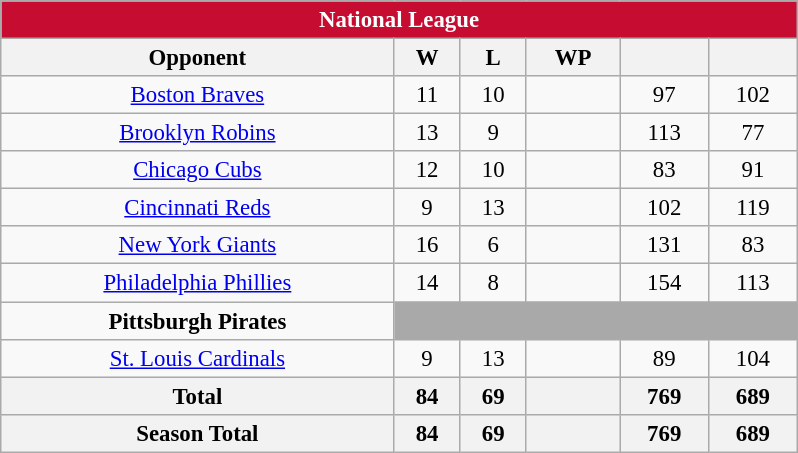<table class="wikitable" style="font-size:95%; text-align:center; width:35em;margin: 0.5em auto;">
<tr>
<th colspan="7" style="background:#c60c30; color:#ffffff;">National League</th>
</tr>
<tr>
<th>Opponent</th>
<th>W</th>
<th>L</th>
<th>WP</th>
<th></th>
<th></th>
</tr>
<tr>
<td><a href='#'>Boston Braves</a></td>
<td>11</td>
<td>10</td>
<td></td>
<td>97</td>
<td>102</td>
</tr>
<tr>
<td><a href='#'>Brooklyn Robins</a></td>
<td>13</td>
<td>9</td>
<td></td>
<td>113</td>
<td>77</td>
</tr>
<tr>
<td><a href='#'>Chicago Cubs</a></td>
<td>12</td>
<td>10</td>
<td></td>
<td>83</td>
<td>91</td>
</tr>
<tr>
<td><a href='#'>Cincinnati Reds</a></td>
<td>9</td>
<td>13</td>
<td></td>
<td>102</td>
<td>119</td>
</tr>
<tr>
<td><a href='#'>New York Giants</a></td>
<td>16</td>
<td>6</td>
<td></td>
<td>131</td>
<td>83</td>
</tr>
<tr>
<td><a href='#'>Philadelphia Phillies</a></td>
<td>14</td>
<td>8</td>
<td></td>
<td>154</td>
<td>113</td>
</tr>
<tr>
<td><strong>Pittsburgh Pirates</strong></td>
<td colspan=5 style="background:darkgray;"></td>
</tr>
<tr>
<td><a href='#'>St. Louis Cardinals</a></td>
<td>9</td>
<td>13</td>
<td></td>
<td>89</td>
<td>104</td>
</tr>
<tr>
<th>Total</th>
<th>84</th>
<th>69</th>
<th></th>
<th>769</th>
<th>689</th>
</tr>
<tr>
<th>Season Total</th>
<th>84</th>
<th>69</th>
<th></th>
<th>769</th>
<th>689</th>
</tr>
</table>
